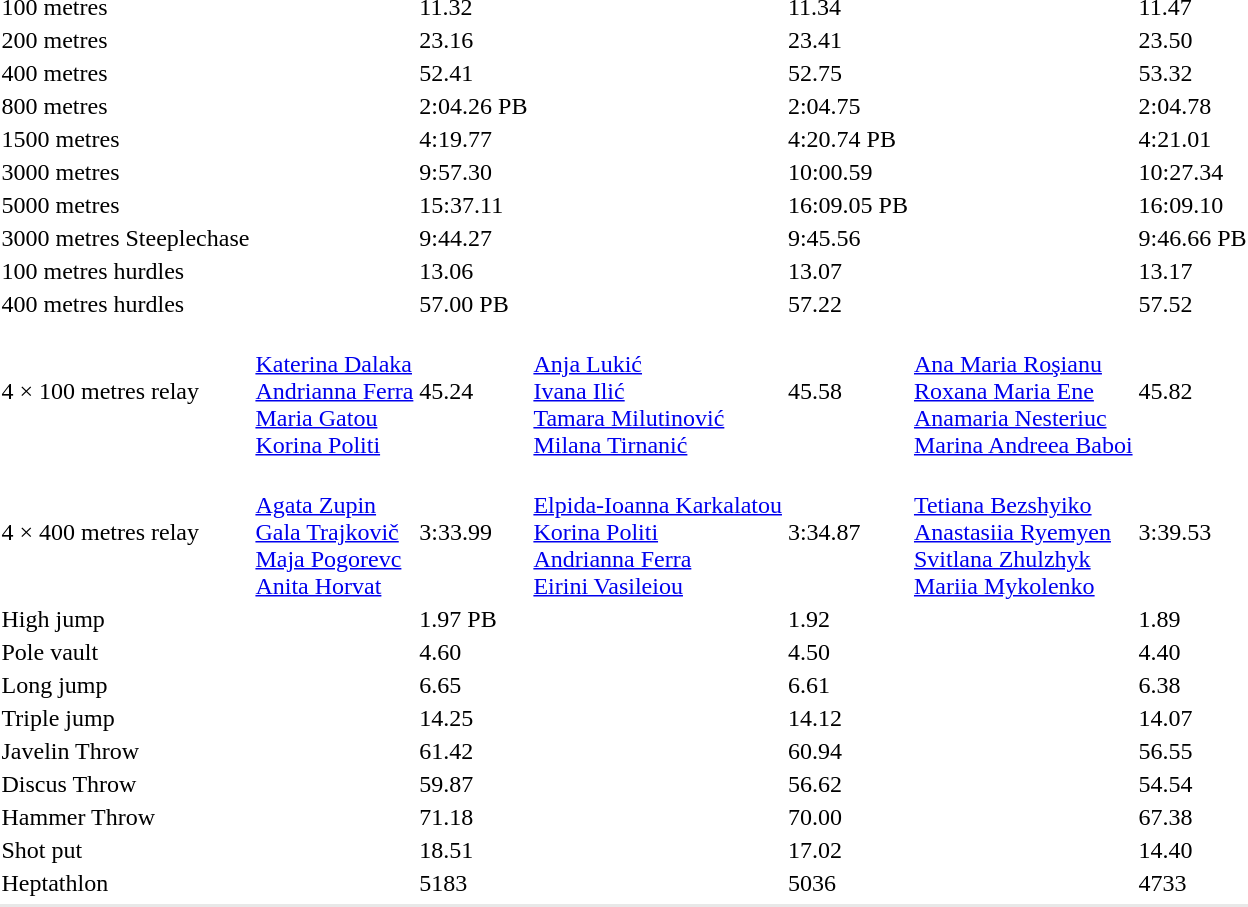<table>
<tr>
<td>100 metres</td>
<td></td>
<td>11.32</td>
<td></td>
<td>11.34</td>
<td></td>
<td>11.47</td>
</tr>
<tr>
<td>200 metres</td>
<td></td>
<td>23.16</td>
<td></td>
<td>23.41</td>
<td></td>
<td>23.50</td>
</tr>
<tr>
<td>400 metres</td>
<td></td>
<td>52.41</td>
<td></td>
<td>52.75</td>
<td></td>
<td>53.32</td>
</tr>
<tr>
<td>800 metres</td>
<td></td>
<td>2:04.26 PB</td>
<td></td>
<td>2:04.75</td>
<td></td>
<td>2:04.78</td>
</tr>
<tr>
<td>1500 metres</td>
<td></td>
<td>4:19.77</td>
<td></td>
<td>4:20.74 PB</td>
<td></td>
<td>4:21.01</td>
</tr>
<tr>
<td>3000 metres</td>
<td></td>
<td>9:57.30</td>
<td></td>
<td>10:00.59</td>
<td></td>
<td>10:27.34</td>
</tr>
<tr>
<td>5000 metres</td>
<td></td>
<td>15:37.11</td>
<td></td>
<td>16:09.05 PB</td>
<td></td>
<td>16:09.10</td>
</tr>
<tr>
<td>3000 metres Steeplechase</td>
<td></td>
<td>9:44.27</td>
<td></td>
<td>9:45.56</td>
<td></td>
<td>9:46.66 PB</td>
</tr>
<tr>
<td>100 metres hurdles</td>
<td></td>
<td>13.06</td>
<td></td>
<td>13.07</td>
<td></td>
<td>13.17</td>
</tr>
<tr>
<td>400 metres hurdles</td>
<td></td>
<td>57.00 PB</td>
<td></td>
<td>57.22</td>
<td></td>
<td>57.52</td>
</tr>
<tr>
<td>4 × 100 metres relay</td>
<td><br><a href='#'>Katerina Dalaka</a><br><a href='#'>Andrianna Ferra</a><br><a href='#'>Maria Gatou</a><br><a href='#'>Korina Politi</a></td>
<td>45.24</td>
<td><br><a href='#'>Anja Lukić</a><br><a href='#'>Ivana Ilić</a><br><a href='#'>Tamara Milutinović</a><br><a href='#'>Milana Tirnanić</a></td>
<td>45.58</td>
<td><br><a href='#'>Ana Maria Roşianu</a><br><a href='#'>Roxana Maria Ene</a><br><a href='#'>Anamaria Nesteriuc</a><br><a href='#'>Marina Andreea Baboi</a></td>
<td>45.82</td>
</tr>
<tr>
<td>4 × 400 metres relay</td>
<td><br><a href='#'>Agata Zupin</a><br><a href='#'>Gala Trajkovič</a><br><a href='#'>Maja Pogorevc</a><br><a href='#'>Anita Horvat</a></td>
<td>3:33.99</td>
<td><br><a href='#'>Elpida-Ioanna Karkalatou</a><br><a href='#'>Korina Politi</a><br><a href='#'>Andrianna Ferra</a><br><a href='#'>Eirini Vasileiou</a></td>
<td>3:34.87</td>
<td><br><a href='#'>Tetiana Bezshyiko</a><br><a href='#'>Anastasiia Ryemyen</a><br><a href='#'>Svitlana Zhulzhyk</a><br><a href='#'>Mariia Mykolenko</a></td>
<td>3:39.53</td>
</tr>
<tr>
<td>High jump</td>
<td></td>
<td>1.97 PB</td>
<td></td>
<td>1.92</td>
<td></td>
<td>1.89</td>
</tr>
<tr>
<td>Pole vault</td>
<td></td>
<td>4.60</td>
<td></td>
<td>4.50</td>
<td></td>
<td>4.40</td>
</tr>
<tr>
<td>Long jump</td>
<td></td>
<td>6.65</td>
<td></td>
<td>6.61</td>
<td></td>
<td>6.38</td>
</tr>
<tr>
<td>Triple jump</td>
<td></td>
<td>14.25</td>
<td></td>
<td>14.12</td>
<td></td>
<td>14.07</td>
</tr>
<tr>
<td>Javelin Throw</td>
<td></td>
<td>61.42</td>
<td></td>
<td>60.94</td>
<td></td>
<td>56.55</td>
</tr>
<tr>
<td>Discus Throw</td>
<td></td>
<td>59.87</td>
<td></td>
<td>56.62</td>
<td></td>
<td>54.54</td>
</tr>
<tr>
<td>Hammer Throw</td>
<td></td>
<td>71.18</td>
<td></td>
<td>70.00</td>
<td></td>
<td>67.38</td>
</tr>
<tr>
<td>Shot put</td>
<td></td>
<td>18.51</td>
<td></td>
<td>17.02</td>
<td></td>
<td>14.40</td>
</tr>
<tr>
<td>Heptathlon</td>
<td></td>
<td>5183</td>
<td></td>
<td>5036</td>
<td></td>
<td>4733</td>
</tr>
<tr>
</tr>
<tr bgcolor= e8e8e8>
<td colspan=7></td>
</tr>
</table>
